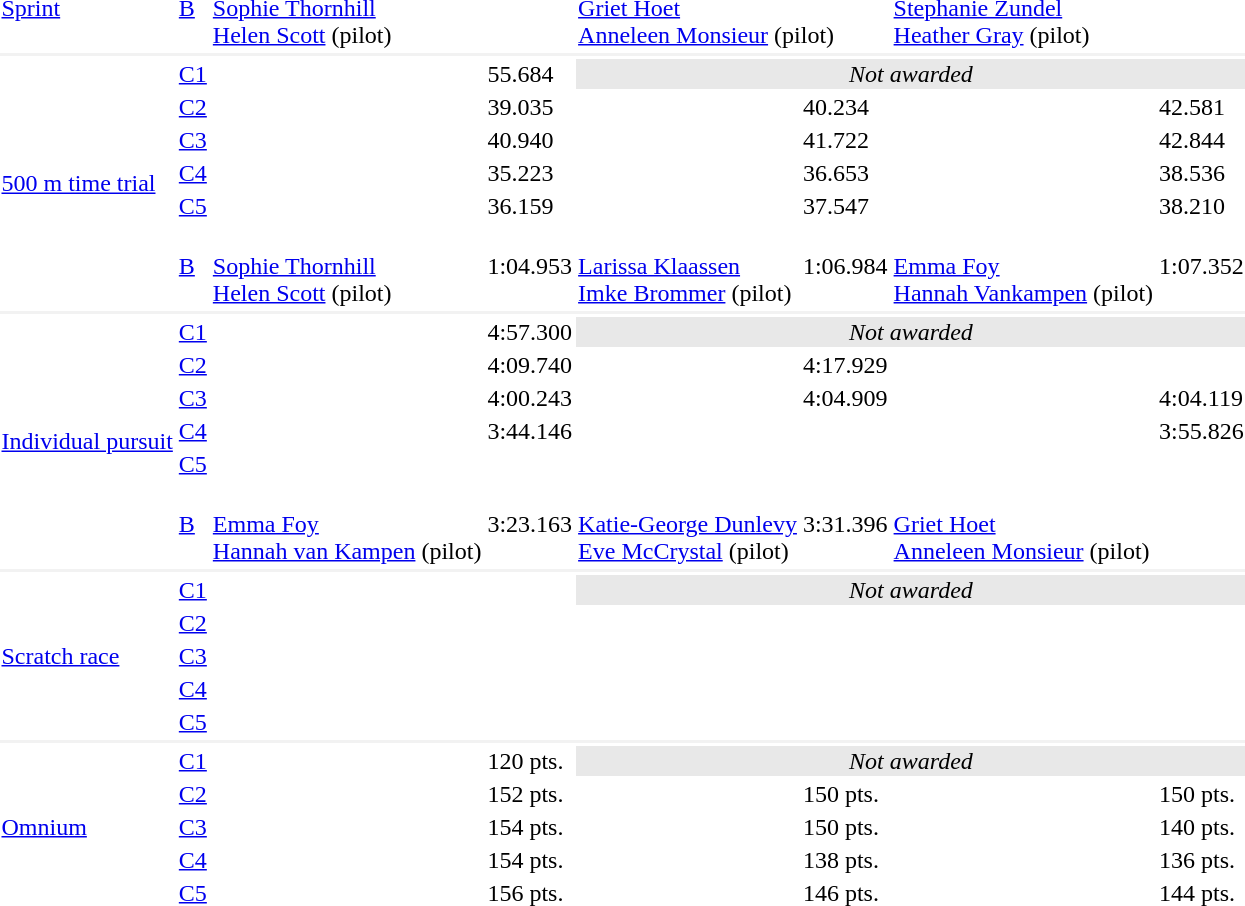<table>
<tr>
<td><a href='#'>Sprint</a></td>
<td><a href='#'>B</a></td>
<td colspan=2><br><a href='#'>Sophie Thornhill</a><br><a href='#'>Helen Scott</a> (pilot)</td>
<td colspan=2><br><a href='#'>Griet Hoet</a><br><a href='#'>Anneleen Monsieur</a> (pilot)</td>
<td colspan=2><br><a href='#'>Stephanie Zundel</a><br><a href='#'>Heather Gray</a> (pilot)</td>
</tr>
<tr>
<td colspan=8 bgcolor=#f2f2f2></td>
</tr>
<tr>
<td rowspan=6><a href='#'>500 m time trial</a></td>
<td><a href='#'>C1</a></td>
<td></td>
<td>55.684</td>
<td colspan=4 bgcolor=#e8e8e8 align=center><em>Not awarded</em></td>
</tr>
<tr>
<td><a href='#'>C2</a></td>
<td></td>
<td>39.035 <strong></strong></td>
<td></td>
<td>40.234</td>
<td></td>
<td>42.581</td>
</tr>
<tr>
<td><a href='#'>C3</a></td>
<td></td>
<td>40.940</td>
<td></td>
<td>41.722</td>
<td></td>
<td>42.844</td>
</tr>
<tr>
<td><a href='#'>C4</a></td>
<td></td>
<td>35.223 <strong></strong></td>
<td></td>
<td>36.653</td>
<td></td>
<td>38.536</td>
</tr>
<tr>
<td><a href='#'>C5</a></td>
<td></td>
<td>36.159</td>
<td></td>
<td>37.547</td>
<td></td>
<td>38.210</td>
</tr>
<tr>
<td><a href='#'>B</a></td>
<td><br><a href='#'>Sophie Thornhill</a><br><a href='#'>Helen Scott</a> (pilot)</td>
<td>1:04.953</td>
<td><br><a href='#'>Larissa Klaassen</a><br><a href='#'>Imke Brommer</a> (pilot)</td>
<td>1:06.984</td>
<td><br><a href='#'>Emma Foy</a><br><a href='#'>Hannah Vankampen</a> (pilot)</td>
<td>1:07.352</td>
</tr>
<tr>
<td colspan=8 bgcolor=#f2f2f2></td>
</tr>
<tr>
<td rowspan=6><a href='#'>Individual pursuit</a></td>
<td><a href='#'>C1</a></td>
<td></td>
<td>4:57.300</td>
<td colspan=4 bgcolor=#e8e8e8 align=center><em>Not awarded</em></td>
</tr>
<tr>
<td><a href='#'>C2</a></td>
<td></td>
<td>4:09.740</td>
<td></td>
<td>4:17.929</td>
<td></td>
<td></td>
</tr>
<tr>
<td><a href='#'>C3</a></td>
<td></td>
<td>4:00.243</td>
<td></td>
<td>4:04.909</td>
<td></td>
<td>4:04.119</td>
</tr>
<tr>
<td><a href='#'>C4</a></td>
<td></td>
<td>3:44.146</td>
<td></td>
<td></td>
<td></td>
<td>3:55.826</td>
</tr>
<tr>
<td><a href='#'>C5</a></td>
<td></td>
<td></td>
<td></td>
<td></td>
<td></td>
<td></td>
</tr>
<tr>
<td><a href='#'>B</a></td>
<td><br><a href='#'>Emma Foy</a><br><a href='#'>Hannah van Kampen</a> (pilot)</td>
<td>3:23.163</td>
<td><br><a href='#'>Katie-George Dunlevy</a><br><a href='#'>Eve McCrystal</a> (pilot)</td>
<td>3:31.396</td>
<td><br><a href='#'>Griet Hoet</a><br><a href='#'>Anneleen Monsieur</a> (pilot)</td>
<td></td>
</tr>
<tr>
<td colspan=8 bgcolor=#f2f2f2></td>
</tr>
<tr>
<td rowspan=5><a href='#'>Scratch race</a></td>
<td><a href='#'>C1</a></td>
<td colspan=2></td>
<td colspan=4 bgcolor=#e8e8e8 align=center><em>Not awarded</em></td>
</tr>
<tr>
<td><a href='#'>C2</a></td>
<td colspan=2></td>
<td colspan=2></td>
<td colspan=2></td>
</tr>
<tr>
<td><a href='#'>C3</a></td>
<td colspan=2></td>
<td colspan=2></td>
<td colspan=2></td>
</tr>
<tr>
<td><a href='#'>C4</a></td>
<td colspan=2></td>
<td colspan=2></td>
<td colspan=2></td>
</tr>
<tr>
<td><a href='#'>C5</a></td>
<td colspan=2></td>
<td colspan=2></td>
<td colspan=2></td>
</tr>
<tr>
<td colspan=8 bgcolor=#f2f2f2></td>
</tr>
<tr>
<td rowspan=5><a href='#'>Omnium</a></td>
<td><a href='#'>C1</a></td>
<td></td>
<td>120 pts.</td>
<td colspan=4 bgcolor=#e8e8e8 align=center><em>Not awarded</em></td>
</tr>
<tr>
<td><a href='#'>C2</a></td>
<td></td>
<td>152 pts.</td>
<td></td>
<td>150 pts.</td>
<td></td>
<td>150 pts.</td>
</tr>
<tr>
<td><a href='#'>C3</a></td>
<td></td>
<td>154 pts.</td>
<td></td>
<td>150 pts.</td>
<td></td>
<td>140 pts.</td>
</tr>
<tr>
<td><a href='#'>C4</a></td>
<td></td>
<td>154 pts.</td>
<td></td>
<td>138 pts.</td>
<td></td>
<td>136 pts.</td>
</tr>
<tr>
<td><a href='#'>C5</a></td>
<td></td>
<td>156 pts.</td>
<td></td>
<td>146 pts.</td>
<td></td>
<td>144 pts.</td>
</tr>
</table>
